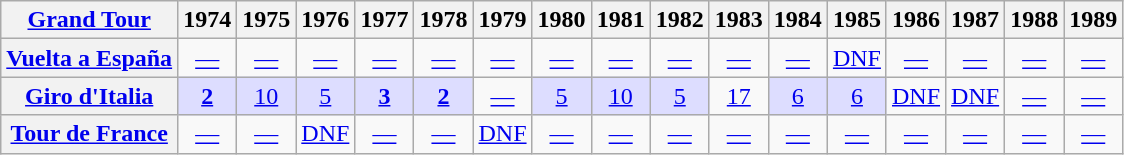<table class="wikitable plainrowheaders">
<tr>
<th scope="col"><a href='#'>Grand Tour</a></th>
<th scope="col">1974</th>
<th scope="col">1975</th>
<th scope="col">1976</th>
<th scope="col">1977</th>
<th scope="col">1978</th>
<th scope="col">1979</th>
<th scope="col">1980</th>
<th scope="col">1981</th>
<th scope="col">1982</th>
<th scope="col">1983</th>
<th scope="col">1984</th>
<th scope="col">1985</th>
<th scope="col">1986</th>
<th scope="col">1987</th>
<th scope="col">1988</th>
<th scope="col">1989</th>
</tr>
<tr style="text-align:center;">
<th scope="row"> <a href='#'>Vuelta a España</a></th>
<td><a href='#'>—</a></td>
<td><a href='#'>—</a></td>
<td><a href='#'>—</a></td>
<td><a href='#'>—</a></td>
<td><a href='#'>—</a></td>
<td><a href='#'>—</a></td>
<td><a href='#'>—</a></td>
<td><a href='#'>—</a></td>
<td><a href='#'>—</a></td>
<td><a href='#'>—</a></td>
<td><a href='#'>—</a></td>
<td><a href='#'>DNF</a></td>
<td><a href='#'>—</a></td>
<td><a href='#'>—</a></td>
<td><a href='#'>—</a></td>
<td><a href='#'>—</a></td>
</tr>
<tr style="text-align:center;">
<th scope="row"> <a href='#'>Giro d'Italia</a></th>
<td style="background:#ddddff;"><a href='#'><strong>2</strong></a></td>
<td style="background:#ddddff;"><a href='#'>10</a></td>
<td style="background:#ddddff;"><a href='#'>5</a></td>
<td style="background:#ddddff;"><a href='#'><strong>3</strong></a></td>
<td style="background:#ddddff;"><a href='#'><strong>2</strong></a></td>
<td><a href='#'>—</a></td>
<td style="background:#ddddff;"><a href='#'>5</a></td>
<td style="background:#ddddff;"><a href='#'>10</a></td>
<td style="background:#ddddff;"><a href='#'>5</a></td>
<td><a href='#'>17</a></td>
<td style="background:#ddddff;"><a href='#'>6</a></td>
<td style="background:#ddddff;"><a href='#'>6</a></td>
<td><a href='#'>DNF</a></td>
<td><a href='#'>DNF</a></td>
<td><a href='#'>—</a></td>
<td><a href='#'>—</a></td>
</tr>
<tr style="text-align:center;">
<th scope="row"> <a href='#'>Tour de France</a></th>
<td><a href='#'>—</a></td>
<td><a href='#'>—</a></td>
<td><a href='#'>DNF</a></td>
<td><a href='#'>—</a></td>
<td><a href='#'>—</a></td>
<td><a href='#'>DNF</a></td>
<td><a href='#'>—</a></td>
<td><a href='#'>—</a></td>
<td><a href='#'>—</a></td>
<td><a href='#'>—</a></td>
<td><a href='#'>—</a></td>
<td><a href='#'>—</a></td>
<td><a href='#'>—</a></td>
<td><a href='#'>—</a></td>
<td><a href='#'>—</a></td>
<td><a href='#'>—</a></td>
</tr>
</table>
